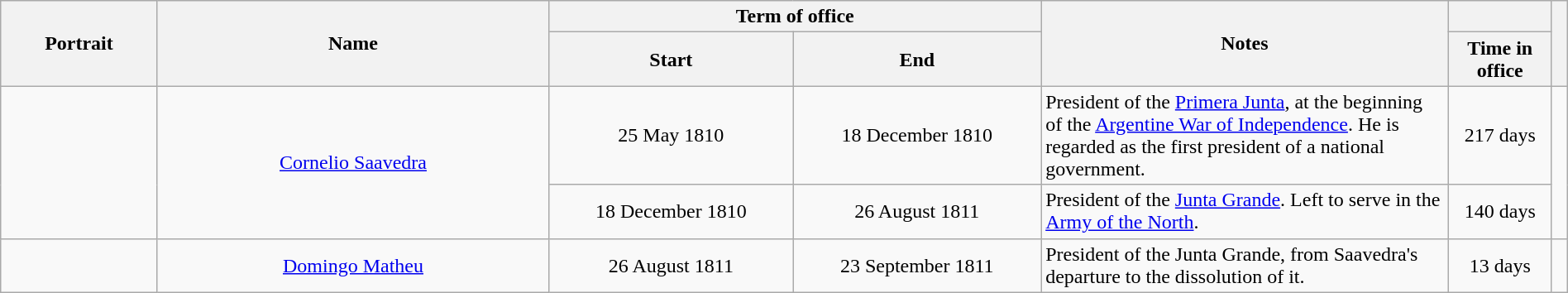<table class="wikitable" width="100%" style="text-align: center;">
<tr>
<th rowspan=2 width="10%">Portrait</th>
<th rowspan=2 width="25%">Name<br></th>
<th colspan=2 width="31.4%">Term of office</th>
<th rowspan=2 width="26%">Notes<br></th>
<th></th>
<th rowspan="2" width="1%"></th>
</tr>
<tr>
<th>Start</th>
<th>End</th>
<th>Time in office</th>
</tr>
<tr>
<td rowspan=2></td>
<td rowspan=2><a href='#'>Cornelio Saavedra</a><br></td>
<td>25 May 1810</td>
<td>18 December 1810</td>
<td align=left>President of the <a href='#'>Primera Junta</a>, at the beginning of the <a href='#'>Argentine War of Independence</a>. He is regarded as the first president of a national government.</td>
<td>217 days</td>
<td rowspan="2"></td>
</tr>
<tr>
<td>18 December 1810</td>
<td>26 August 1811</td>
<td align=left>President of the <a href='#'>Junta Grande</a>. Left to serve in the <a href='#'>Army of the North</a>.</td>
<td>140 days</td>
</tr>
<tr>
<td></td>
<td><a href='#'>Domingo Matheu</a><br></td>
<td>26 August 1811</td>
<td>23 September 1811</td>
<td align=left>President of the Junta Grande, from Saavedra's departure to the dissolution of it.</td>
<td>13 days</td>
<td></td>
</tr>
</table>
